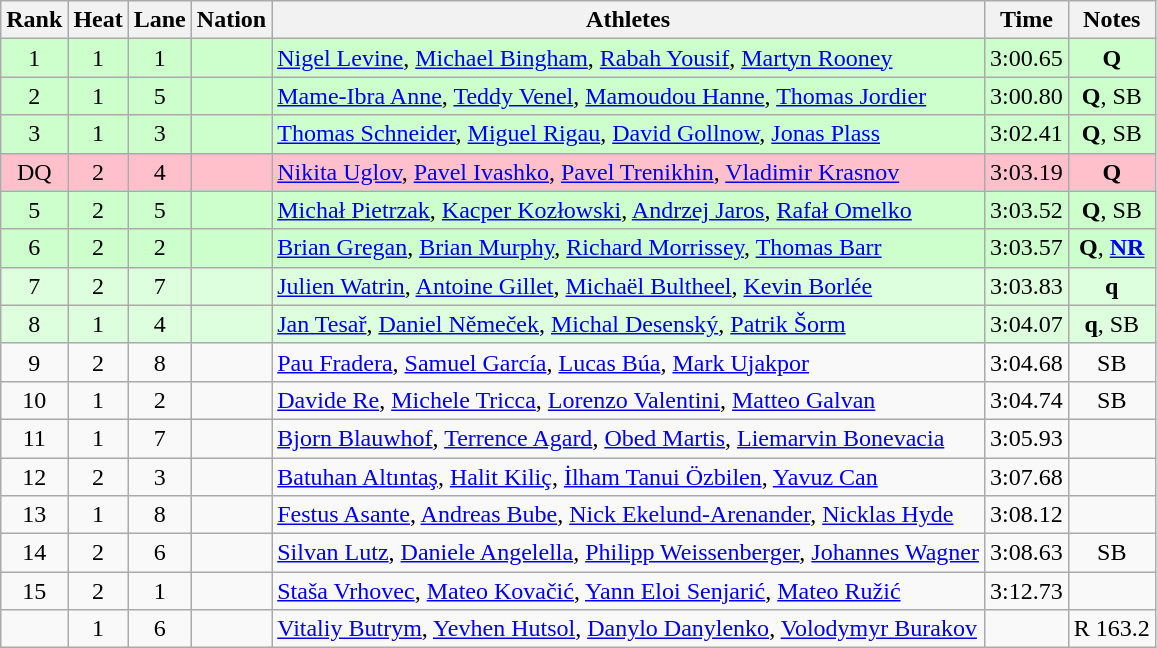<table class="wikitable sortable" style="text-align:center">
<tr>
<th>Rank</th>
<th>Heat</th>
<th>Lane</th>
<th>Nation</th>
<th>Athletes</th>
<th>Time</th>
<th>Notes</th>
</tr>
<tr bgcolor=ccffcc>
<td>1</td>
<td>1</td>
<td>1</td>
<td align=left></td>
<td align=left><a href='#'>Nigel Levine</a>, <a href='#'>Michael Bingham</a>, <a href='#'>Rabah Yousif</a>, <a href='#'>Martyn Rooney</a></td>
<td>3:00.65</td>
<td><strong>Q</strong></td>
</tr>
<tr bgcolor=ccffcc>
<td>2</td>
<td>1</td>
<td>5</td>
<td align=left></td>
<td align=left><a href='#'>Mame-Ibra Anne</a>, <a href='#'>Teddy Venel</a>, <a href='#'>Mamoudou Hanne</a>, <a href='#'>Thomas Jordier</a></td>
<td>3:00.80</td>
<td><strong>Q</strong>, SB</td>
</tr>
<tr bgcolor=ccffcc>
<td>3</td>
<td>1</td>
<td>3</td>
<td align=left></td>
<td align=left><a href='#'>Thomas Schneider</a>, <a href='#'>Miguel Rigau</a>, <a href='#'>David Gollnow</a>, <a href='#'>Jonas Plass</a></td>
<td>3:02.41</td>
<td><strong>Q</strong>, SB</td>
</tr>
<tr bgcolor=pink>
<td>DQ</td>
<td>2</td>
<td>4</td>
<td align=left></td>
<td align=left><a href='#'>Nikita Uglov</a>, <a href='#'>Pavel Ivashko</a>, <a href='#'>Pavel Trenikhin</a>, <a href='#'>Vladimir Krasnov</a></td>
<td>3:03.19</td>
<td><strong>Q</strong></td>
</tr>
<tr bgcolor=ccffcc>
<td>5</td>
<td>2</td>
<td>5</td>
<td align=left></td>
<td align=left><a href='#'>Michał Pietrzak</a>, <a href='#'>Kacper Kozłowski</a>, <a href='#'>Andrzej Jaros</a>, <a href='#'>Rafał Omelko</a></td>
<td>3:03.52</td>
<td><strong>Q</strong>, SB</td>
</tr>
<tr bgcolor=ccffcc>
<td>6</td>
<td>2</td>
<td>2</td>
<td align=left></td>
<td align=left><a href='#'>Brian Gregan</a>, <a href='#'>Brian Murphy</a>, <a href='#'>Richard Morrissey</a>, <a href='#'>Thomas Barr</a></td>
<td>3:03.57</td>
<td><strong>Q</strong>, <strong><a href='#'>NR</a></strong></td>
</tr>
<tr bgcolor=ddffdd>
<td>7</td>
<td>2</td>
<td>7</td>
<td align=left></td>
<td align=left><a href='#'>Julien Watrin</a>, <a href='#'>Antoine Gillet</a>, <a href='#'>Michaël Bultheel</a>, <a href='#'>Kevin Borlée</a></td>
<td>3:03.83</td>
<td><strong>q</strong></td>
</tr>
<tr bgcolor=ddffdd>
<td>8</td>
<td>1</td>
<td>4</td>
<td align=left></td>
<td align=left><a href='#'>Jan Tesař</a>, <a href='#'>Daniel Němeček</a>, <a href='#'>Michal Desenský</a>, <a href='#'>Patrik Šorm</a></td>
<td>3:04.07</td>
<td><strong>q</strong>, SB</td>
</tr>
<tr>
<td>9</td>
<td>2</td>
<td>8</td>
<td align=left></td>
<td align=left><a href='#'>Pau Fradera</a>, <a href='#'>Samuel García</a>, <a href='#'>Lucas Búa</a>, <a href='#'>Mark Ujakpor</a></td>
<td>3:04.68</td>
<td>SB</td>
</tr>
<tr>
<td>10</td>
<td>1</td>
<td>2</td>
<td align=left></td>
<td align=left><a href='#'>Davide Re</a>, <a href='#'>Michele Tricca</a>, <a href='#'>Lorenzo Valentini</a>, <a href='#'>Matteo Galvan</a></td>
<td>3:04.74</td>
<td>SB</td>
</tr>
<tr>
<td>11</td>
<td>1</td>
<td>7</td>
<td align=left></td>
<td align=left><a href='#'>Bjorn Blauwhof</a>, <a href='#'>Terrence Agard</a>, <a href='#'>Obed Martis</a>, <a href='#'>Liemarvin Bonevacia</a></td>
<td>3:05.93</td>
<td></td>
</tr>
<tr>
<td>12</td>
<td>2</td>
<td>3</td>
<td align=left></td>
<td align=left><a href='#'>Batuhan Altıntaş</a>, <a href='#'>Halit Kiliç</a>, <a href='#'>İlham Tanui Özbilen</a>, <a href='#'>Yavuz Can</a></td>
<td>3:07.68</td>
<td></td>
</tr>
<tr>
<td>13</td>
<td>1</td>
<td>8</td>
<td align=left></td>
<td align=left><a href='#'>Festus Asante</a>, <a href='#'>Andreas Bube</a>, <a href='#'>Nick Ekelund-Arenander</a>, <a href='#'>Nicklas Hyde</a></td>
<td>3:08.12</td>
<td></td>
</tr>
<tr>
<td>14</td>
<td>2</td>
<td>6</td>
<td align=left></td>
<td align=left><a href='#'>Silvan Lutz</a>, <a href='#'>Daniele Angelella</a>, <a href='#'>Philipp Weissenberger</a>, <a href='#'>Johannes Wagner</a></td>
<td>3:08.63</td>
<td>SB</td>
</tr>
<tr>
<td>15</td>
<td>2</td>
<td>1</td>
<td align=left></td>
<td align=left><a href='#'>Staša Vrhovec</a>, <a href='#'>Mateo Kovačić</a>, <a href='#'>Yann Eloi Senjarić</a>, <a href='#'>Mateo Ružić</a></td>
<td>3:12.73</td>
<td></td>
</tr>
<tr>
<td></td>
<td>1</td>
<td>6</td>
<td align=left></td>
<td align=left><a href='#'>Vitaliy Butrym</a>, <a href='#'>Yevhen Hutsol</a>, <a href='#'>Danylo Danylenko</a>, <a href='#'>Volodymyr Burakov</a></td>
<td></td>
<td>R 163.2</td>
</tr>
</table>
